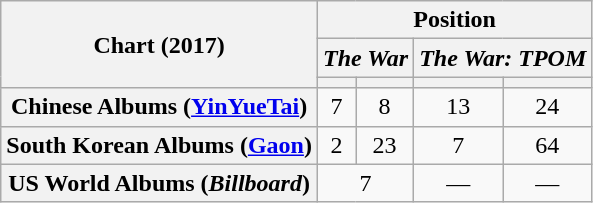<table class="wikitable plainrowheaders" style="text-align:center;">
<tr>
<th scope="col" rowspan=3>Chart (2017)</th>
<th scope="col" colspan="4">Position</th>
</tr>
<tr>
<th colspan=2><em>The War</em></th>
<th colspan=2><em>The War: TPOM</em></th>
</tr>
<tr>
<th></th>
<th></th>
<th></th>
<th></th>
</tr>
<tr>
<th scope="row">Chinese Albums (<a href='#'>YinYueTai</a>)</th>
<td>7</td>
<td>8</td>
<td>13</td>
<td>24</td>
</tr>
<tr>
<th scope="row">South Korean Albums (<a href='#'>Gaon</a>)</th>
<td>2</td>
<td>23</td>
<td>7</td>
<td>64</td>
</tr>
<tr>
<th scope="row">US World Albums (<em>Billboard</em>)</th>
<td colspan="2">7</td>
<td>—</td>
<td>—</td>
</tr>
</table>
